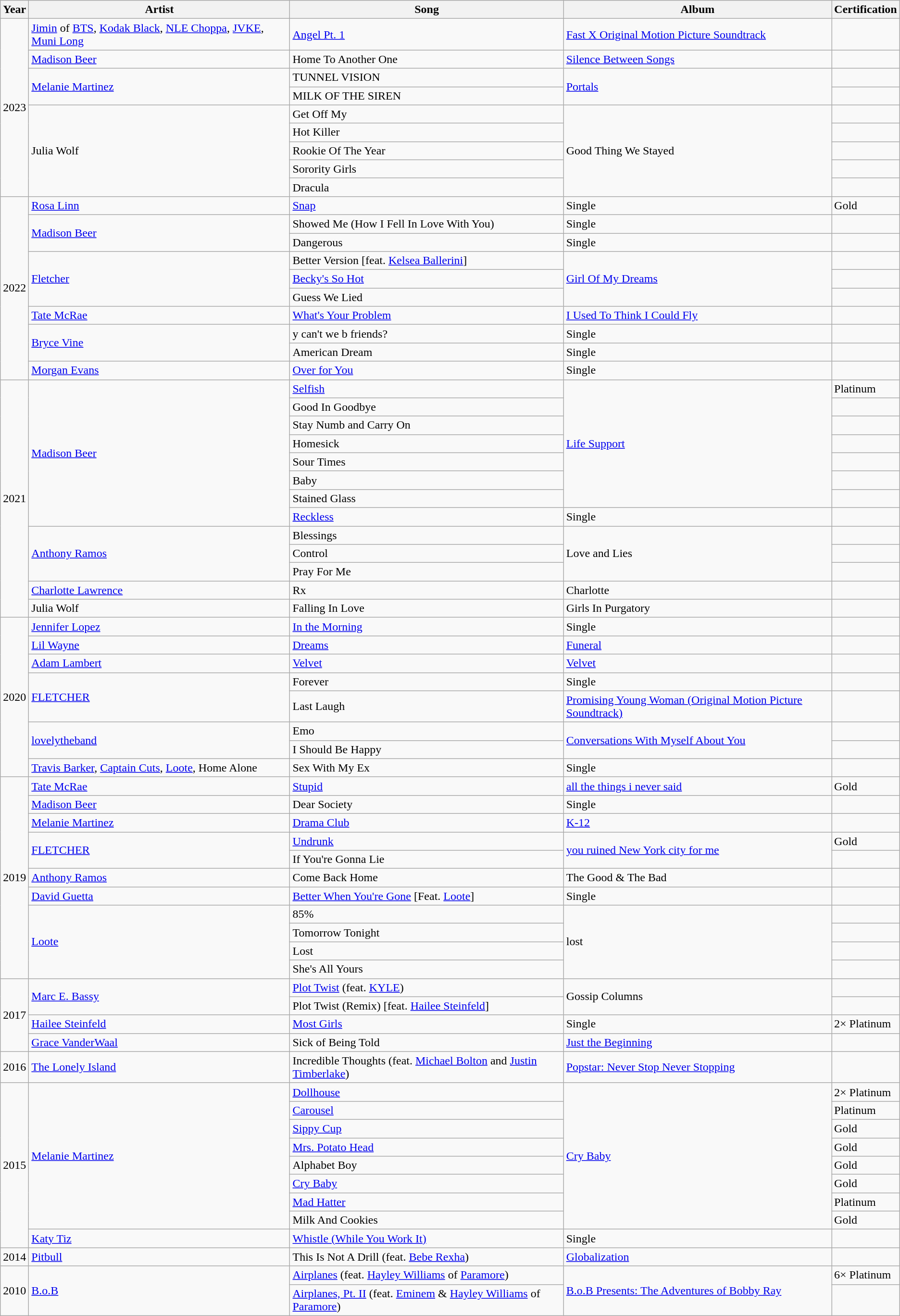<table class="wikitable">
<tr>
<th>Year</th>
<th>Artist</th>
<th>Song</th>
<th>Album</th>
<th>Certification</th>
</tr>
<tr>
<td rowspan="9">2023</td>
<td rowspan="1"><a href='#'>Jimin</a> of <a href='#'>BTS</a>, <a href='#'>Kodak Black</a>, <a href='#'>NLE Choppa</a>, <a href='#'>JVKE</a>, <a href='#'>Muni Long</a></td>
<td><a href='#'>Angel Pt. 1</a></td>
<td><a href='#'>Fast X Original Motion Picture Soundtrack</a></td>
<td></td>
</tr>
<tr>
<td rowspan="1"><a href='#'>Madison Beer</a></td>
<td>Home To Another One</td>
<td><a href='#'>Silence Between Songs</a></td>
<td></td>
</tr>
<tr>
<td rowspan="2"><a href='#'>Melanie Martinez</a></td>
<td>TUNNEL VISION</td>
<td rowspan="2"><a href='#'>Portals</a></td>
<td></td>
</tr>
<tr>
<td>MILK OF THE SIREN</td>
<td></td>
</tr>
<tr>
<td rowspan="5">Julia Wolf</td>
<td>Get Off My</td>
<td rowspan="5">Good Thing We Stayed</td>
</tr>
<tr>
<td>Hot Killer</td>
<td></td>
</tr>
<tr>
<td>Rookie Of The Year</td>
<td></td>
</tr>
<tr>
<td>Sorority Girls</td>
<td></td>
</tr>
<tr>
<td>Dracula</td>
<td></td>
</tr>
<tr>
<td rowspan="10">2022</td>
<td><a href='#'>Rosa Linn</a></td>
<td><a href='#'>Snap</a></td>
<td>Single</td>
<td>Gold</td>
</tr>
<tr>
<td rowspan="2"><a href='#'>Madison Beer</a></td>
<td>Showed Me (How I Fell In Love With You)</td>
<td>Single</td>
<td></td>
</tr>
<tr>
<td>Dangerous</td>
<td>Single</td>
<td></td>
</tr>
<tr>
<td rowspan="3"><a href='#'>Fletcher</a></td>
<td>Better Version [feat. <a href='#'>Kelsea Ballerini</a>]</td>
<td rowspan="3"><a href='#'>Girl Of My Dreams</a></td>
<td></td>
</tr>
<tr>
<td><a href='#'>Becky's So Hot</a></td>
<td></td>
</tr>
<tr>
<td>Guess We Lied</td>
<td></td>
</tr>
<tr>
<td rowspan="1"><a href='#'>Tate McRae</a></td>
<td><a href='#'>What's Your Problem</a></td>
<td><a href='#'>I Used To Think I Could Fly</a></td>
<td></td>
</tr>
<tr>
<td rowspan="2"><a href='#'>Bryce Vine</a></td>
<td>y can't we b friends?</td>
<td>Single</td>
<td></td>
</tr>
<tr>
<td>American Dream</td>
<td>Single</td>
<td></td>
</tr>
<tr>
<td rowspan="1"><a href='#'>Morgan Evans</a></td>
<td><a href='#'>Over for You</a></td>
<td>Single</td>
<td></td>
</tr>
<tr>
<td rowspan="13">2021</td>
<td rowspan="8"><a href='#'>Madison Beer</a></td>
<td><a href='#'>Selfish</a></td>
<td rowspan="7"><a href='#'>Life Support</a></td>
<td>Platinum</td>
</tr>
<tr>
<td>Good In Goodbye</td>
<td></td>
</tr>
<tr>
<td>Stay Numb and Carry On</td>
<td></td>
</tr>
<tr>
<td>Homesick</td>
<td></td>
</tr>
<tr>
<td>Sour Times</td>
<td></td>
</tr>
<tr>
<td>Baby</td>
<td></td>
</tr>
<tr>
<td>Stained Glass</td>
<td></td>
</tr>
<tr>
<td><a href='#'>Reckless</a></td>
<td rowspan="1">Single</td>
<td></td>
</tr>
<tr>
<td rowspan="3"><a href='#'>Anthony Ramos</a></td>
<td>Blessings</td>
<td rowspan="3">Love and Lies</td>
<td></td>
</tr>
<tr>
<td>Control</td>
<td></td>
</tr>
<tr>
<td>Pray For Me</td>
<td></td>
</tr>
<tr>
<td rowspan="1"><a href='#'>Charlotte Lawrence</a></td>
<td>Rx</td>
<td>Charlotte</td>
</tr>
<tr>
<td rowspan="1">Julia Wolf</td>
<td>Falling In Love</td>
<td>Girls In Purgatory</td>
<td></td>
</tr>
<tr>
<td rowspan="8">2020</td>
<td><a href='#'>Jennifer Lopez</a></td>
<td><a href='#'>In the Morning</a></td>
<td>Single</td>
<td></td>
</tr>
<tr>
<td><a href='#'>Lil Wayne</a></td>
<td><a href='#'>Dreams</a></td>
<td><a href='#'>Funeral</a></td>
<td></td>
</tr>
<tr>
<td><a href='#'>Adam Lambert</a></td>
<td><a href='#'>Velvet</a></td>
<td><a href='#'>Velvet</a></td>
<td></td>
</tr>
<tr>
<td rowspan="2"><a href='#'>FLETCHER</a></td>
<td>Forever</td>
<td>Single</td>
<td></td>
</tr>
<tr>
<td>Last Laugh</td>
<td><a href='#'>Promising Young Woman (Original Motion Picture Soundtrack)</a></td>
<td></td>
</tr>
<tr>
<td rowspan="2"><a href='#'>lovelytheband</a></td>
<td>Emo</td>
<td rowspan="2"><a href='#'>Conversations With Myself About You</a></td>
<td></td>
</tr>
<tr>
<td>I Should Be Happy</td>
<td></td>
</tr>
<tr>
<td><a href='#'>Travis Barker</a>, <a href='#'>Captain Cuts</a>, <a href='#'>Loote</a>, Home Alone</td>
<td>Sex With My Ex</td>
<td>Single</td>
<td></td>
</tr>
<tr>
<td rowspan="11">2019</td>
<td><a href='#'>Tate McRae</a></td>
<td><a href='#'>Stupid</a></td>
<td><a href='#'>all the things i never said</a></td>
<td>Gold</td>
</tr>
<tr>
<td><a href='#'>Madison Beer</a></td>
<td>Dear Society</td>
<td>Single</td>
<td></td>
</tr>
<tr>
<td><a href='#'>Melanie Martinez</a></td>
<td><a href='#'>Drama Club</a></td>
<td><a href='#'>K-12</a></td>
<td></td>
</tr>
<tr>
<td rowspan="2"><a href='#'>FLETCHER</a></td>
<td><a href='#'>Undrunk</a></td>
<td rowspan="2"><a href='#'>you ruined New York city for me</a></td>
<td>Gold</td>
</tr>
<tr>
<td>If You're Gonna Lie</td>
<td></td>
</tr>
<tr>
<td><a href='#'>Anthony Ramos</a></td>
<td>Come Back Home</td>
<td>The Good & The Bad</td>
<td></td>
</tr>
<tr>
<td><a href='#'>David Guetta</a></td>
<td><a href='#'>Better When You're Gone</a> [Feat. <a href='#'>Loote</a>]</td>
<td>Single</td>
<td></td>
</tr>
<tr>
<td rowspan="4"><a href='#'>Loote</a></td>
<td>85%</td>
<td rowspan="4">lost</td>
<td></td>
</tr>
<tr>
<td>Tomorrow Tonight</td>
<td></td>
</tr>
<tr>
<td>Lost</td>
<td></td>
</tr>
<tr>
<td>She's All Yours</td>
<td></td>
</tr>
<tr>
<td rowspan="4">2017</td>
<td rowspan="2"><a href='#'>Marc E. Bassy</a></td>
<td><a href='#'>Plot Twist</a> (feat. <a href='#'>KYLE</a>)</td>
<td rowspan="2">Gossip Columns</td>
<td></td>
</tr>
<tr>
<td>Plot Twist (Remix) [feat. <a href='#'>Hailee Steinfeld</a>]</td>
<td></td>
</tr>
<tr>
<td><a href='#'>Hailee Steinfeld</a></td>
<td><a href='#'>Most Girls</a></td>
<td>Single</td>
<td>2× Platinum</td>
</tr>
<tr>
<td><a href='#'>Grace VanderWaal</a></td>
<td>Sick of Being Told</td>
<td><a href='#'>Just the Beginning</a></td>
<td></td>
</tr>
<tr>
<td rowspan="1">2016</td>
<td><a href='#'>The Lonely Island</a></td>
<td>Incredible Thoughts (feat. <a href='#'>Michael Bolton</a> and <a href='#'>Justin Timberlake</a>)</td>
<td><a href='#'>Popstar: Never Stop Never Stopping</a></td>
<td></td>
</tr>
<tr>
<td rowspan="9">2015</td>
<td rowspan="8"><a href='#'>Melanie Martinez</a></td>
<td><a href='#'>Dollhouse</a></td>
<td rowspan="8"><a href='#'>Cry Baby</a></td>
<td>2× Platinum</td>
</tr>
<tr>
<td><a href='#'>Carousel</a></td>
<td>Platinum</td>
</tr>
<tr>
<td><a href='#'>Sippy Cup</a></td>
<td>Gold</td>
</tr>
<tr>
<td><a href='#'>Mrs. Potato Head</a></td>
<td>Gold</td>
</tr>
<tr>
<td>Alphabet Boy</td>
<td>Gold</td>
</tr>
<tr>
<td><a href='#'>Cry Baby</a></td>
<td>Gold</td>
</tr>
<tr>
<td><a href='#'>Mad Hatter</a></td>
<td>Platinum</td>
</tr>
<tr>
<td>Milk And Cookies</td>
<td>Gold</td>
</tr>
<tr>
<td><a href='#'>Katy Tiz</a></td>
<td><a href='#'>Whistle (While You Work It)</a></td>
<td>Single</td>
<td></td>
</tr>
<tr>
<td rowspan="1">2014</td>
<td><a href='#'>Pitbull</a></td>
<td>This Is Not A Drill (feat. <a href='#'>Bebe Rexha</a>)</td>
<td><a href='#'>Globalization</a></td>
<td></td>
</tr>
<tr>
<td rowspan="2">2010</td>
<td rowspan="2"><a href='#'>B.o.B</a></td>
<td><a href='#'>Airplanes</a> (feat. <a href='#'>Hayley Williams</a> of <a href='#'>Paramore</a>)</td>
<td rowspan="2"><a href='#'>B.o.B Presents: The Adventures of Bobby Ray</a></td>
<td>6× Platinum</td>
</tr>
<tr>
<td><a href='#'>Airplanes, Pt. II</a> (feat. <a href='#'>Eminem</a> & <a href='#'>Hayley Williams</a> of <a href='#'>Paramore</a>)</td>
<td></td>
</tr>
</table>
